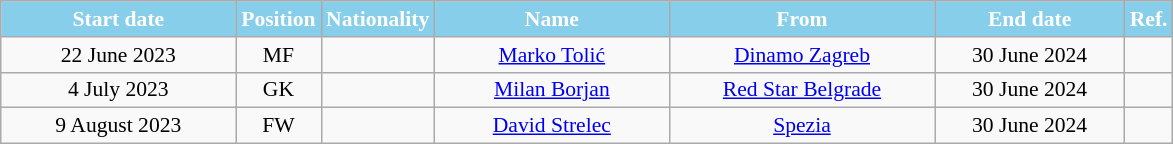<table class="wikitable"  style="text-align:center; font-size:90%; ">
<tr>
<th style="background:#87CEEB; color:#FFFFFF; width:150px;">Start date</th>
<th style="background:#87CEEB; color:#FFFFFF; width:50px;">Position</th>
<th style="background:#87CEEB; color:#FFFFFF; width:50px;">Nationality</th>
<th style="background:#87CEEB; color:#FFFFFF; width:150px;">Name</th>
<th style="background:#87CEEB; color:#FFFFFF; width:170px;">From</th>
<th style="background:#87CEEB; color:#FFFFFF; width:120px;">End date</th>
<th style="background:#87CEEB; color:#FFFFFF; width:25px;">Ref.</th>
</tr>
<tr>
<td>22 June 2023</td>
<td>MF</td>
<td></td>
<td><a href='#'>Marko Tolić</a></td>
<td> <a href='#'>Dinamo Zagreb</a></td>
<td>30 June 2024</td>
<td></td>
</tr>
<tr>
<td>4 July 2023</td>
<td>GK</td>
<td></td>
<td><a href='#'>Milan Borjan</a></td>
<td> <a href='#'>Red Star Belgrade</a></td>
<td>30 June 2024</td>
<td></td>
</tr>
<tr>
<td>9 August 2023</td>
<td>FW</td>
<td></td>
<td><a href='#'>David Strelec</a></td>
<td> <a href='#'>Spezia</a></td>
<td>30 June 2024</td>
<td></td>
</tr>
</table>
